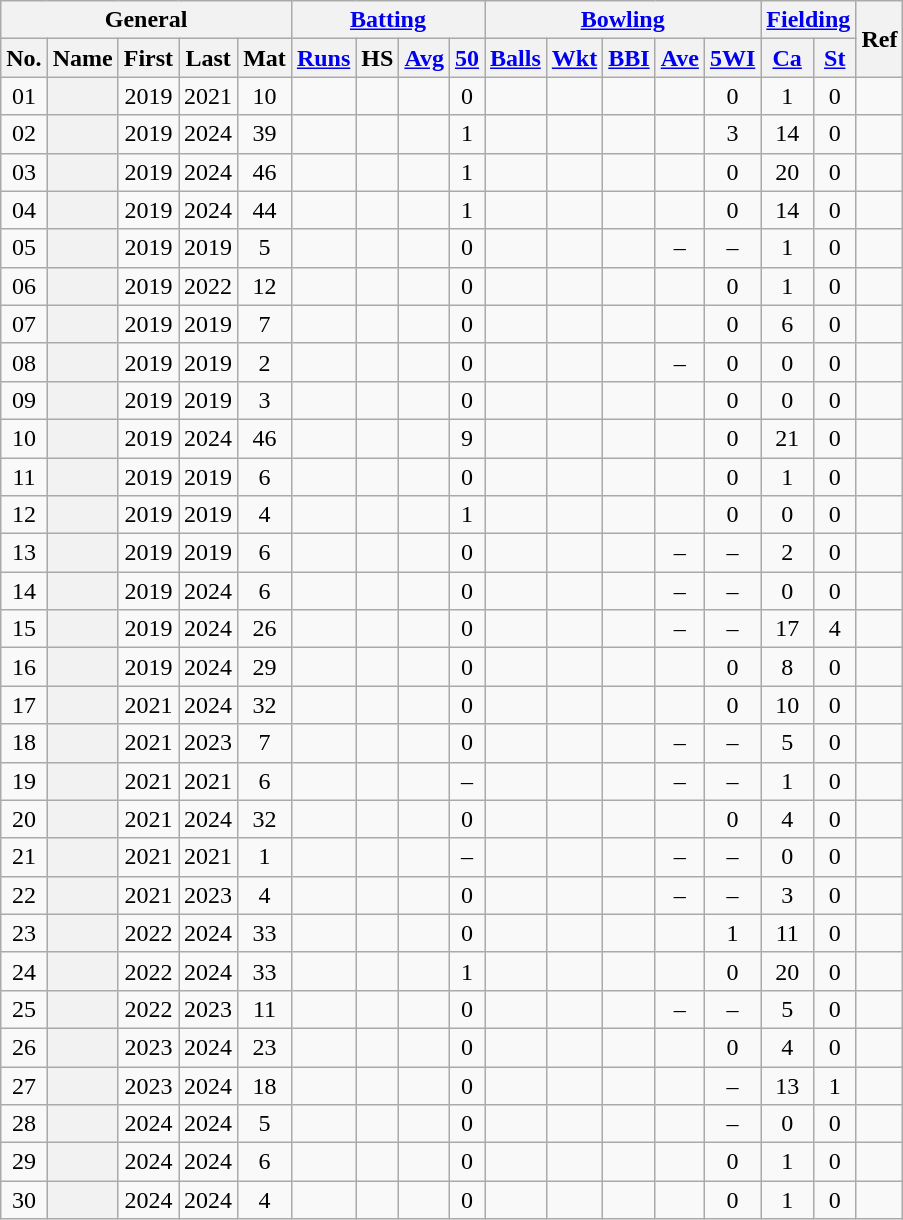<table class="wikitable plainrowheaders sortable">
<tr align="center">
<th scope="col" colspan=5 class="unsortable">General</th>
<th scope="col" colspan=4 class="unsortable"><a href='#'>Batting</a></th>
<th scope="col" colspan=5 class="unsortable"><a href='#'>Bowling</a></th>
<th scope="col" colspan=2 class="unsortable"><a href='#'>Fielding</a></th>
<th scope="col" rowspan=2 class="unsortable">Ref</th>
</tr>
<tr align="center">
<th scope="col">No.</th>
<th scope="col">Name</th>
<th scope="col">First</th>
<th scope="col">Last</th>
<th scope="col">Mat</th>
<th scope="col"><a href='#'>Runs</a></th>
<th scope="col">HS</th>
<th scope="col"><a href='#'>Avg</a></th>
<th scope="col"><a href='#'>50</a></th>
<th scope="col"><a href='#'>Balls</a></th>
<th scope="col"><a href='#'>Wkt</a></th>
<th scope="col"><a href='#'>BBI</a></th>
<th scope="col"><a href='#'>Ave</a></th>
<th scope="col"><a href='#'>5WI</a></th>
<th scope="col"><a href='#'>Ca</a></th>
<th scope="col"><a href='#'>St</a></th>
</tr>
<tr align="center">
<td><span>0</span>1</td>
<th scope="row" align="left"></th>
<td>2019</td>
<td>2021</td>
<td>10</td>
<td></td>
<td></td>
<td></td>
<td>0</td>
<td></td>
<td></td>
<td></td>
<td></td>
<td>0</td>
<td>1</td>
<td>0</td>
<td></td>
</tr>
<tr align="center">
<td><span>0</span>2</td>
<th scope="row" align="left"></th>
<td>2019</td>
<td>2024</td>
<td>39</td>
<td></td>
<td></td>
<td></td>
<td>1</td>
<td></td>
<td></td>
<td></td>
<td></td>
<td>3</td>
<td>14</td>
<td>0</td>
<td></td>
</tr>
<tr align="center">
<td><span>0</span>3</td>
<th scope="row" align="left"></th>
<td>2019</td>
<td>2024</td>
<td>46</td>
<td></td>
<td></td>
<td></td>
<td>1</td>
<td></td>
<td></td>
<td></td>
<td></td>
<td>0</td>
<td>20</td>
<td>0</td>
<td></td>
</tr>
<tr align="center">
<td><span>0</span>4</td>
<th scope="row" align="left"></th>
<td>2019</td>
<td>2024</td>
<td>44</td>
<td></td>
<td></td>
<td></td>
<td>1</td>
<td></td>
<td></td>
<td></td>
<td></td>
<td>0</td>
<td>14</td>
<td>0</td>
<td></td>
</tr>
<tr align="center">
<td><span>0</span>5</td>
<th scope="row" align="left"></th>
<td>2019</td>
<td>2019</td>
<td>5</td>
<td></td>
<td></td>
<td></td>
<td>0</td>
<td></td>
<td></td>
<td></td>
<td>–</td>
<td>–</td>
<td>1</td>
<td>0</td>
<td></td>
</tr>
<tr align="center">
<td><span>0</span>6</td>
<th scope="row" align="left"></th>
<td>2019</td>
<td>2022</td>
<td>12</td>
<td></td>
<td></td>
<td></td>
<td>0</td>
<td></td>
<td></td>
<td></td>
<td></td>
<td>0</td>
<td>1</td>
<td>0</td>
<td></td>
</tr>
<tr align="center">
<td><span>0</span>7</td>
<th scope="row" align="left"></th>
<td>2019</td>
<td>2019</td>
<td>7</td>
<td></td>
<td></td>
<td></td>
<td>0</td>
<td></td>
<td></td>
<td></td>
<td></td>
<td>0</td>
<td>6</td>
<td>0</td>
<td></td>
</tr>
<tr align="center">
<td><span>0</span>8</td>
<th scope="row" align="left"></th>
<td>2019</td>
<td>2019</td>
<td>2</td>
<td></td>
<td></td>
<td></td>
<td>0</td>
<td></td>
<td></td>
<td></td>
<td>–</td>
<td>0</td>
<td>0</td>
<td>0</td>
<td></td>
</tr>
<tr align="center">
<td><span>0</span>9</td>
<th scope="row" align="left"></th>
<td>2019</td>
<td>2019</td>
<td>3</td>
<td></td>
<td></td>
<td></td>
<td>0</td>
<td></td>
<td></td>
<td></td>
<td></td>
<td>0</td>
<td>0</td>
<td>0</td>
<td></td>
</tr>
<tr align="center">
<td>10</td>
<th scope="row" align="left"></th>
<td>2019</td>
<td>2024</td>
<td>46</td>
<td></td>
<td></td>
<td></td>
<td>9</td>
<td></td>
<td></td>
<td></td>
<td></td>
<td>0</td>
<td>21</td>
<td>0</td>
<td></td>
</tr>
<tr align="center">
<td>11</td>
<th scope="row" align="left"></th>
<td>2019</td>
<td>2019</td>
<td>6</td>
<td></td>
<td></td>
<td></td>
<td>0</td>
<td></td>
<td></td>
<td></td>
<td></td>
<td>0</td>
<td>1</td>
<td>0</td>
<td></td>
</tr>
<tr align="center">
<td>12</td>
<th scope="row" align="left"></th>
<td>2019</td>
<td>2019</td>
<td>4</td>
<td></td>
<td></td>
<td></td>
<td>1</td>
<td></td>
<td></td>
<td></td>
<td></td>
<td>0</td>
<td>0</td>
<td>0</td>
<td></td>
</tr>
<tr align="center">
<td>13</td>
<th scope="row" align="left"></th>
<td>2019</td>
<td>2019</td>
<td>6</td>
<td></td>
<td></td>
<td></td>
<td>0</td>
<td></td>
<td></td>
<td></td>
<td>–</td>
<td>–</td>
<td>2</td>
<td>0</td>
<td></td>
</tr>
<tr align="center">
<td>14</td>
<th scope="row" align="left"></th>
<td>2019</td>
<td>2024</td>
<td>6</td>
<td></td>
<td></td>
<td></td>
<td>0</td>
<td></td>
<td></td>
<td></td>
<td>–</td>
<td>–</td>
<td>0</td>
<td>0</td>
<td></td>
</tr>
<tr align="center">
<td>15</td>
<th scope="row" align="left"></th>
<td>2019</td>
<td>2024</td>
<td>26</td>
<td></td>
<td></td>
<td></td>
<td>0</td>
<td></td>
<td></td>
<td></td>
<td>–</td>
<td>–</td>
<td>17</td>
<td>4</td>
<td></td>
</tr>
<tr align="center">
<td>16</td>
<th scope="row" align="left"></th>
<td>2019</td>
<td>2024</td>
<td>29</td>
<td></td>
<td></td>
<td></td>
<td>0</td>
<td></td>
<td></td>
<td></td>
<td></td>
<td>0</td>
<td>8</td>
<td>0</td>
<td></td>
</tr>
<tr align="center">
<td>17</td>
<th scope="row" align="left"></th>
<td>2021</td>
<td>2024</td>
<td>32</td>
<td></td>
<td></td>
<td></td>
<td>0</td>
<td></td>
<td></td>
<td></td>
<td></td>
<td>0</td>
<td>10</td>
<td>0</td>
<td></td>
</tr>
<tr align="center">
<td>18</td>
<th scope="row" align="left"></th>
<td>2021</td>
<td>2023</td>
<td>7</td>
<td></td>
<td></td>
<td></td>
<td>0</td>
<td></td>
<td></td>
<td></td>
<td>–</td>
<td>–</td>
<td>5</td>
<td>0</td>
<td></td>
</tr>
<tr align="center">
<td>19</td>
<th scope="row" align="left"></th>
<td>2021</td>
<td>2021</td>
<td>6</td>
<td></td>
<td></td>
<td></td>
<td>–</td>
<td></td>
<td></td>
<td></td>
<td>–</td>
<td>–</td>
<td>1</td>
<td>0</td>
<td></td>
</tr>
<tr align="center">
<td>20</td>
<th scope="row" align="left"></th>
<td>2021</td>
<td>2024</td>
<td>32</td>
<td></td>
<td></td>
<td></td>
<td>0</td>
<td></td>
<td></td>
<td></td>
<td></td>
<td>0</td>
<td>4</td>
<td>0</td>
<td></td>
</tr>
<tr align="center">
<td>21</td>
<th scope="row" align="left"></th>
<td>2021</td>
<td>2021</td>
<td>1</td>
<td></td>
<td></td>
<td></td>
<td>–</td>
<td></td>
<td></td>
<td></td>
<td>–</td>
<td>–</td>
<td>0</td>
<td>0</td>
<td></td>
</tr>
<tr align="center">
<td>22</td>
<th scope="row" align="left"></th>
<td>2021</td>
<td>2023</td>
<td>4</td>
<td></td>
<td></td>
<td></td>
<td>0</td>
<td></td>
<td></td>
<td></td>
<td>–</td>
<td>–</td>
<td>3</td>
<td>0</td>
<td></td>
</tr>
<tr align="center">
<td>23</td>
<th scope="row" align="left"></th>
<td>2022</td>
<td>2024</td>
<td>33</td>
<td></td>
<td></td>
<td></td>
<td>0</td>
<td></td>
<td></td>
<td></td>
<td></td>
<td>1</td>
<td>11</td>
<td>0</td>
<td></td>
</tr>
<tr align="center">
<td>24</td>
<th scope="row" align="left"></th>
<td>2022</td>
<td>2024</td>
<td>33</td>
<td></td>
<td></td>
<td></td>
<td>1</td>
<td></td>
<td></td>
<td></td>
<td></td>
<td>0</td>
<td>20</td>
<td>0</td>
<td></td>
</tr>
<tr align="center">
<td>25</td>
<th scope="row" align="left"></th>
<td>2022</td>
<td>2023</td>
<td>11</td>
<td></td>
<td></td>
<td></td>
<td>0</td>
<td></td>
<td></td>
<td></td>
<td>–</td>
<td>–</td>
<td>5</td>
<td>0</td>
<td></td>
</tr>
<tr align="center">
<td>26</td>
<th scope="row" align="left"></th>
<td>2023</td>
<td>2024</td>
<td>23</td>
<td></td>
<td></td>
<td></td>
<td>0</td>
<td></td>
<td></td>
<td></td>
<td></td>
<td>0</td>
<td>4</td>
<td>0</td>
<td></td>
</tr>
<tr align="center">
<td>27</td>
<th scope="row" align="left"></th>
<td>2023</td>
<td>2024</td>
<td>18</td>
<td></td>
<td></td>
<td></td>
<td>0</td>
<td></td>
<td></td>
<td></td>
<td></td>
<td>–</td>
<td>13</td>
<td>1</td>
<td></td>
</tr>
<tr align="center">
<td>28</td>
<th scope="row" align="left"></th>
<td>2024</td>
<td>2024</td>
<td>5</td>
<td></td>
<td></td>
<td></td>
<td>0</td>
<td></td>
<td></td>
<td></td>
<td></td>
<td>–</td>
<td>0</td>
<td>0</td>
<td></td>
</tr>
<tr align="center">
<td>29</td>
<th scope="row" align="left"></th>
<td>2024</td>
<td>2024</td>
<td>6</td>
<td></td>
<td></td>
<td></td>
<td>0</td>
<td></td>
<td></td>
<td></td>
<td></td>
<td>0</td>
<td>1</td>
<td>0</td>
<td></td>
</tr>
<tr align="center">
<td>30</td>
<th scope="row" align="left"></th>
<td>2024</td>
<td>2024</td>
<td>4</td>
<td></td>
<td></td>
<td></td>
<td>0</td>
<td></td>
<td></td>
<td></td>
<td></td>
<td>0</td>
<td>1</td>
<td>0</td>
<td></td>
</tr>
</table>
